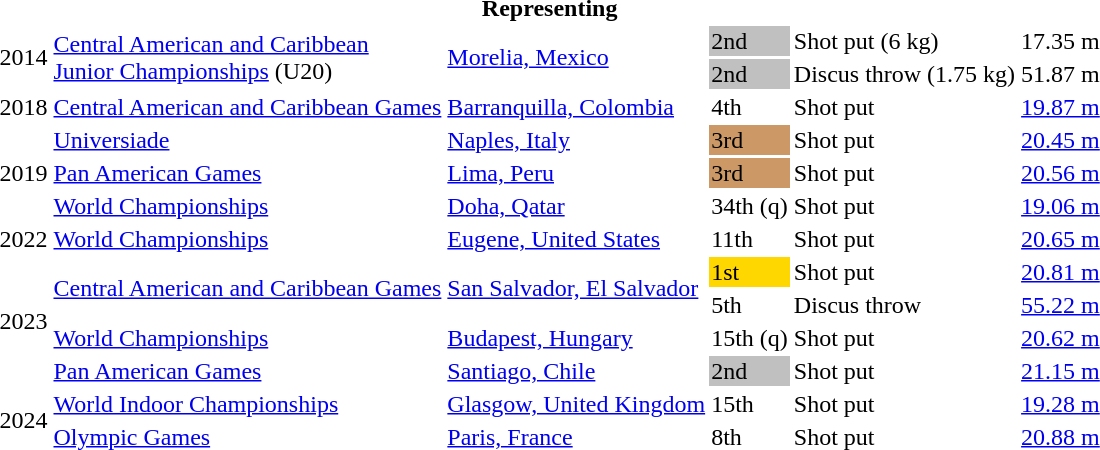<table>
<tr>
<th colspan="6">Representing </th>
</tr>
<tr>
<td rowspan=2>2014</td>
<td rowspan=2><a href='#'>Central American and Caribbean<br>Junior Championships</a> (U20)</td>
<td rowspan=2><a href='#'>Morelia, Mexico</a></td>
<td bgcolor=silver>2nd</td>
<td>Shot put (6 kg)</td>
<td>17.35 m</td>
</tr>
<tr>
<td bgcolor=silver>2nd</td>
<td>Discus throw (1.75 kg)</td>
<td>51.87 m</td>
</tr>
<tr>
<td>2018</td>
<td><a href='#'>Central American and Caribbean Games</a></td>
<td><a href='#'>Barranquilla, Colombia</a></td>
<td>4th</td>
<td>Shot put</td>
<td><a href='#'>19.87 m</a></td>
</tr>
<tr>
<td rowspan=3>2019</td>
<td><a href='#'>Universiade</a></td>
<td><a href='#'>Naples, Italy</a></td>
<td bgcolor=cc9966>3rd</td>
<td>Shot put</td>
<td><a href='#'>20.45 m</a></td>
</tr>
<tr>
<td><a href='#'>Pan American Games</a></td>
<td><a href='#'>Lima, Peru</a></td>
<td bgcolor=cc9966>3rd</td>
<td>Shot put</td>
<td><a href='#'>20.56 m</a></td>
</tr>
<tr>
<td><a href='#'>World Championships</a></td>
<td><a href='#'>Doha, Qatar</a></td>
<td>34th (q)</td>
<td>Shot put</td>
<td><a href='#'>19.06 m</a></td>
</tr>
<tr>
<td>2022</td>
<td><a href='#'>World Championships</a></td>
<td><a href='#'>Eugene, United States</a></td>
<td>11th</td>
<td>Shot put</td>
<td><a href='#'>20.65 m</a></td>
</tr>
<tr>
<td rowspan=4>2023</td>
<td rowspan=2><a href='#'>Central American and Caribbean Games</a></td>
<td rowspan=2><a href='#'>San Salvador, El Salvador</a></td>
<td bgcolor=gold>1st</td>
<td>Shot put</td>
<td><a href='#'>20.81 m</a></td>
</tr>
<tr>
<td>5th</td>
<td>Discus throw</td>
<td><a href='#'>55.22 m</a></td>
</tr>
<tr>
<td><a href='#'>World Championships</a></td>
<td><a href='#'>Budapest, Hungary</a></td>
<td>15th (q)</td>
<td>Shot put</td>
<td><a href='#'>20.62 m</a></td>
</tr>
<tr>
<td><a href='#'>Pan American Games</a></td>
<td><a href='#'>Santiago, Chile</a></td>
<td bgcolor=silver>2nd</td>
<td>Shot put</td>
<td><a href='#'>21.15 m</a></td>
</tr>
<tr>
<td rowspan=2>2024</td>
<td><a href='#'>World Indoor Championships</a></td>
<td><a href='#'>Glasgow, United Kingdom</a></td>
<td>15th</td>
<td>Shot put</td>
<td><a href='#'>19.28 m</a></td>
</tr>
<tr>
<td><a href='#'>Olympic Games</a></td>
<td><a href='#'>Paris, France</a></td>
<td>8th</td>
<td>Shot put</td>
<td><a href='#'>20.88 m</a></td>
</tr>
</table>
